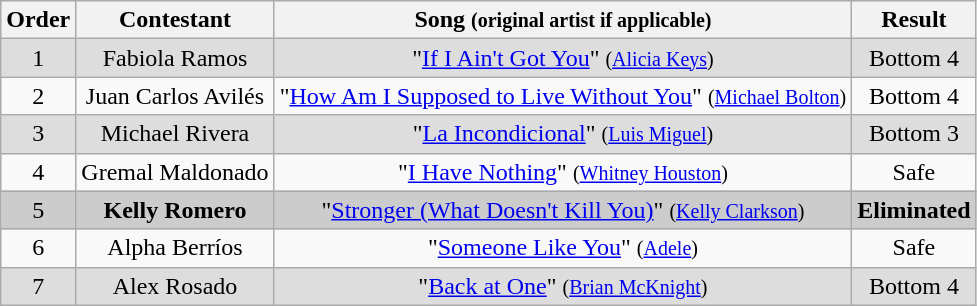<table class="wikitable plainrowheaders" style="text-align:center;">
<tr style="background:#f2f2f2;">
<th scope="col">Order</th>
<th scope="col">Contestant</th>
<th scope="col">Song <small>(original artist if applicable)</small></th>
<th scope="col">Result</th>
</tr>
<tr style="background:#ddd;">
<td>1</td>
<td scope="row">Fabiola Ramos</td>
<td>"<a href='#'>If I Ain't Got You</a>" <small>(<a href='#'>Alicia Keys</a>)</small></td>
<td>Bottom 4</td>
</tr>
<tr>
<td>2</td>
<td scope="row">Juan Carlos Avilés</td>
<td>"<a href='#'>How Am I Supposed to Live Without You</a>" <small>(<a href='#'>Michael Bolton</a>)</small></td>
<td>Bottom 4</td>
</tr>
<tr style="background:#ddd;">
<td>3</td>
<td scope="row">Michael Rivera</td>
<td>"<a href='#'>La Incondicional</a>" <small>(<a href='#'>Luis Miguel</a>)</small></td>
<td>Bottom 3</td>
</tr>
<tr>
<td>4</td>
<td scope="row">Gremal Maldonado</td>
<td>"<a href='#'>I Have Nothing</a>" <small>(<a href='#'>Whitney Houston</a>)</small></td>
<td>Safe</td>
</tr>
<tr style="background:#ccc;">
<td>5</td>
<td scope="row"><strong>Kelly Romero</strong></td>
<td>"<a href='#'>Stronger (What Doesn't Kill You)</a>" <small>(<a href='#'>Kelly Clarkson</a>)</small></td>
<td><strong>Eliminated</strong></td>
</tr>
<tr>
<td>6</td>
<td scope="row">Alpha Berríos</td>
<td>"<a href='#'>Someone Like You</a>" <small>(<a href='#'>Adele</a>)</small></td>
<td>Safe</td>
</tr>
<tr style="background:#ddd;">
<td>7</td>
<td scope="row">Alex Rosado</td>
<td>"<a href='#'>Back at One</a>" <small>(<a href='#'>Brian McKnight</a>)</small></td>
<td>Bottom 4</td>
</tr>
</table>
